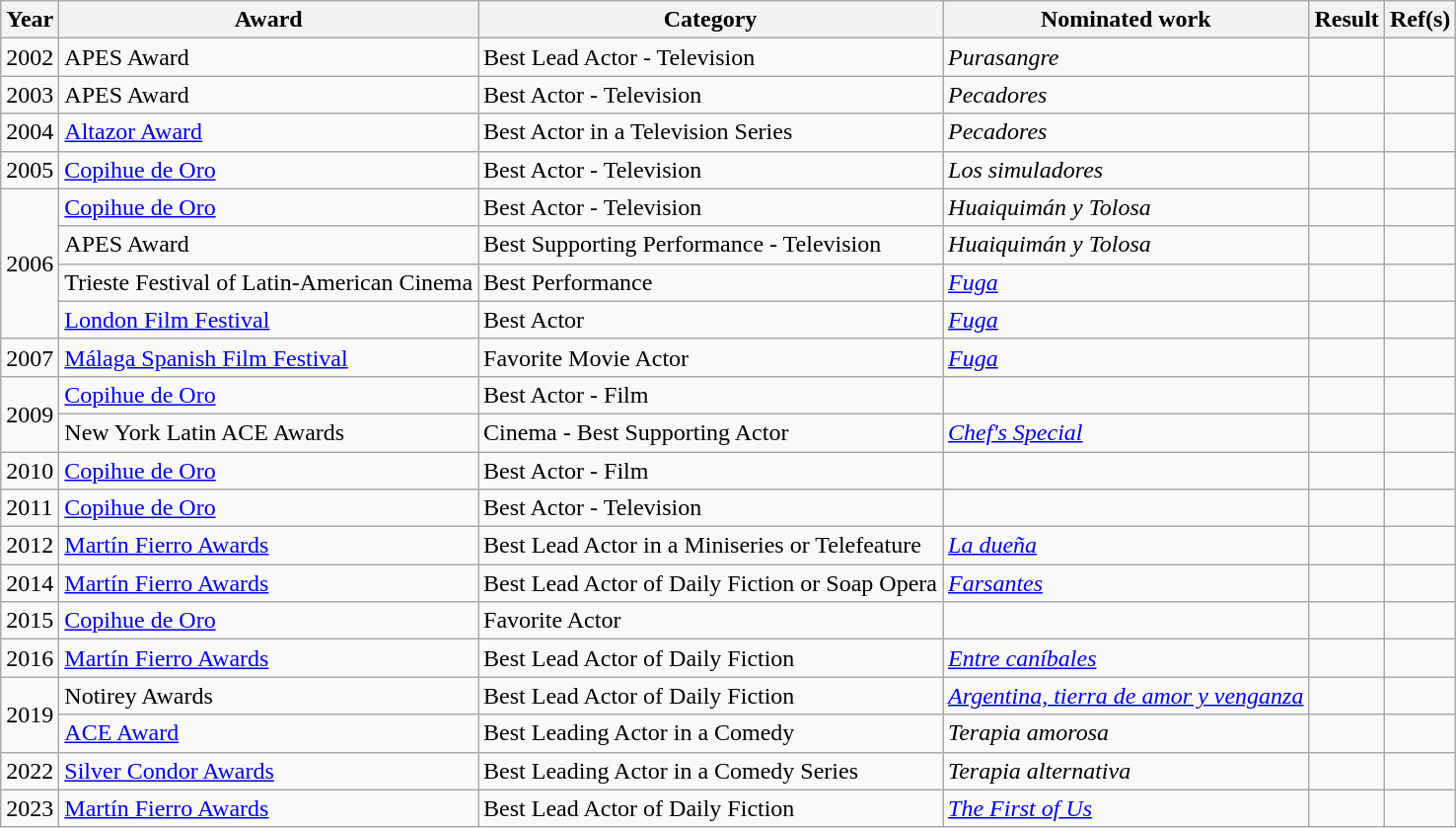<table class = "wikitable sortable">
<tr>
<th>Year</th>
<th>Award</th>
<th>Category</th>
<th>Nominated work</th>
<th>Result</th>
<th>Ref(s)</th>
</tr>
<tr>
<td>2002</td>
<td>APES Award</td>
<td>Best Lead Actor - Television</td>
<td><em>Purasangre</em></td>
<td></td>
<td></td>
</tr>
<tr>
<td>2003</td>
<td>APES Award</td>
<td>Best Actor - Television</td>
<td><em>Pecadores</em></td>
<td></td>
<td></td>
</tr>
<tr>
<td>2004</td>
<td><a href='#'>Altazor Award</a></td>
<td>Best Actor in a Television Series</td>
<td><em>Pecadores</em></td>
<td></td>
<td></td>
</tr>
<tr>
<td>2005</td>
<td><a href='#'>Copihue de Oro</a></td>
<td>Best Actor - Television</td>
<td><em>Los simuladores</em></td>
<td></td>
<td></td>
</tr>
<tr>
<td rowspan="4">2006</td>
<td><a href='#'>Copihue de Oro</a></td>
<td>Best Actor - Television</td>
<td><em>Huaiquimán y Tolosa</em></td>
<td></td>
<td></td>
</tr>
<tr>
<td>APES Award</td>
<td>Best Supporting Performance - Television</td>
<td><em>Huaiquimán y Tolosa</em></td>
<td></td>
<td></td>
</tr>
<tr>
<td>Trieste Festival of Latin-American Cinema</td>
<td>Best Performance</td>
<td><em><a href='#'>Fuga</a></em></td>
<td></td>
<td></td>
</tr>
<tr>
<td><a href='#'>London Film Festival</a></td>
<td>Best Actor</td>
<td><em><a href='#'>Fuga</a></em></td>
<td></td>
<td></td>
</tr>
<tr>
<td>2007</td>
<td><a href='#'>Málaga Spanish Film Festival</a></td>
<td>Favorite Movie Actor</td>
<td><em><a href='#'>Fuga</a></em></td>
<td></td>
<td></td>
</tr>
<tr>
<td rowspan="2">2009</td>
<td><a href='#'>Copihue de Oro</a></td>
<td>Best Actor - Film</td>
<td></td>
<td></td>
<td></td>
</tr>
<tr>
<td>New York Latin ACE Awards</td>
<td>Cinema - Best Supporting Actor</td>
<td><em><a href='#'>Chef's Special</a></em></td>
<td></td>
<td></td>
</tr>
<tr>
<td>2010</td>
<td><a href='#'>Copihue de Oro</a></td>
<td>Best Actor - Film</td>
<td></td>
<td></td>
<td></td>
</tr>
<tr>
<td>2011</td>
<td><a href='#'>Copihue de Oro</a></td>
<td>Best Actor - Television</td>
<td></td>
<td></td>
<td></td>
</tr>
<tr>
<td>2012</td>
<td><a href='#'>Martín Fierro Awards</a></td>
<td>Best Lead Actor in a Miniseries or Telefeature</td>
<td><em><a href='#'>La dueña</a></em></td>
<td></td>
<td></td>
</tr>
<tr>
<td>2014</td>
<td><a href='#'>Martín Fierro Awards</a></td>
<td>Best Lead Actor of Daily Fiction or Soap Opera</td>
<td><em><a href='#'>Farsantes</a></em></td>
<td></td>
<td></td>
</tr>
<tr>
<td>2015</td>
<td><a href='#'>Copihue de Oro</a></td>
<td>Favorite Actor</td>
<td></td>
<td></td>
<td></td>
</tr>
<tr>
<td>2016</td>
<td><a href='#'>Martín Fierro Awards</a></td>
<td>Best Lead Actor of Daily Fiction</td>
<td><em><a href='#'>Entre caníbales</a></em></td>
<td></td>
<td></td>
</tr>
<tr>
<td rowspan="2">2019</td>
<td>Notirey Awards</td>
<td>Best Lead Actor of Daily Fiction</td>
<td><em><a href='#'>Argentina, tierra de amor y venganza</a></em></td>
<td></td>
<td></td>
</tr>
<tr>
<td><a href='#'>ACE Award</a></td>
<td>Best Leading Actor in a Comedy</td>
<td><em>Terapia amorosa</em></td>
<td></td>
<td></td>
</tr>
<tr>
<td>2022</td>
<td><a href='#'>Silver Condor Awards</a></td>
<td>Best Leading Actor in a Comedy Series</td>
<td><em>Terapia alternativa</em></td>
<td></td>
<td></td>
</tr>
<tr>
<td>2023</td>
<td><a href='#'>Martín Fierro Awards</a></td>
<td>Best Lead Actor of Daily Fiction</td>
<td><em><a href='#'>The First of Us</a></em></td>
<td></td>
<td></td>
</tr>
</table>
